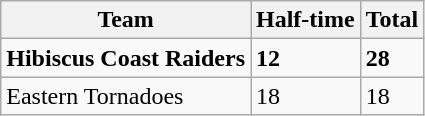<table class="wikitable">
<tr>
<th>Team</th>
<th>Half-time</th>
<th>Total</th>
</tr>
<tr>
<td><strong>Hibiscus Coast Raiders</strong></td>
<td><strong>12</strong></td>
<td><strong>28</strong></td>
</tr>
<tr>
<td>Eastern Tornadoes</td>
<td>18</td>
<td>18</td>
</tr>
</table>
